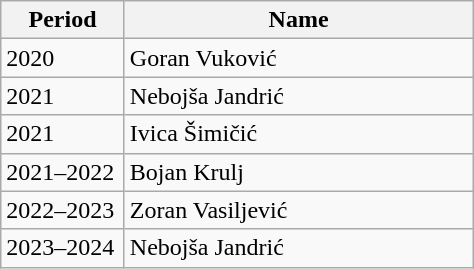<table class="wikitable">
<tr>
<th width="75">Period</th>
<th width="225">Name</th>
</tr>
<tr>
<td>2020</td>
<td> Goran Vuković</td>
</tr>
<tr>
<td>2021</td>
<td> Nebojša Jandrić</td>
</tr>
<tr>
<td>2021</td>
<td> Ivica Šimičić</td>
</tr>
<tr>
<td>2021–2022</td>
<td> Bojan Krulj</td>
</tr>
<tr>
<td>2022–2023</td>
<td> Zoran Vasiljević</td>
</tr>
<tr>
<td>2023–2024</td>
<td> Nebojša Jandrić</td>
</tr>
</table>
